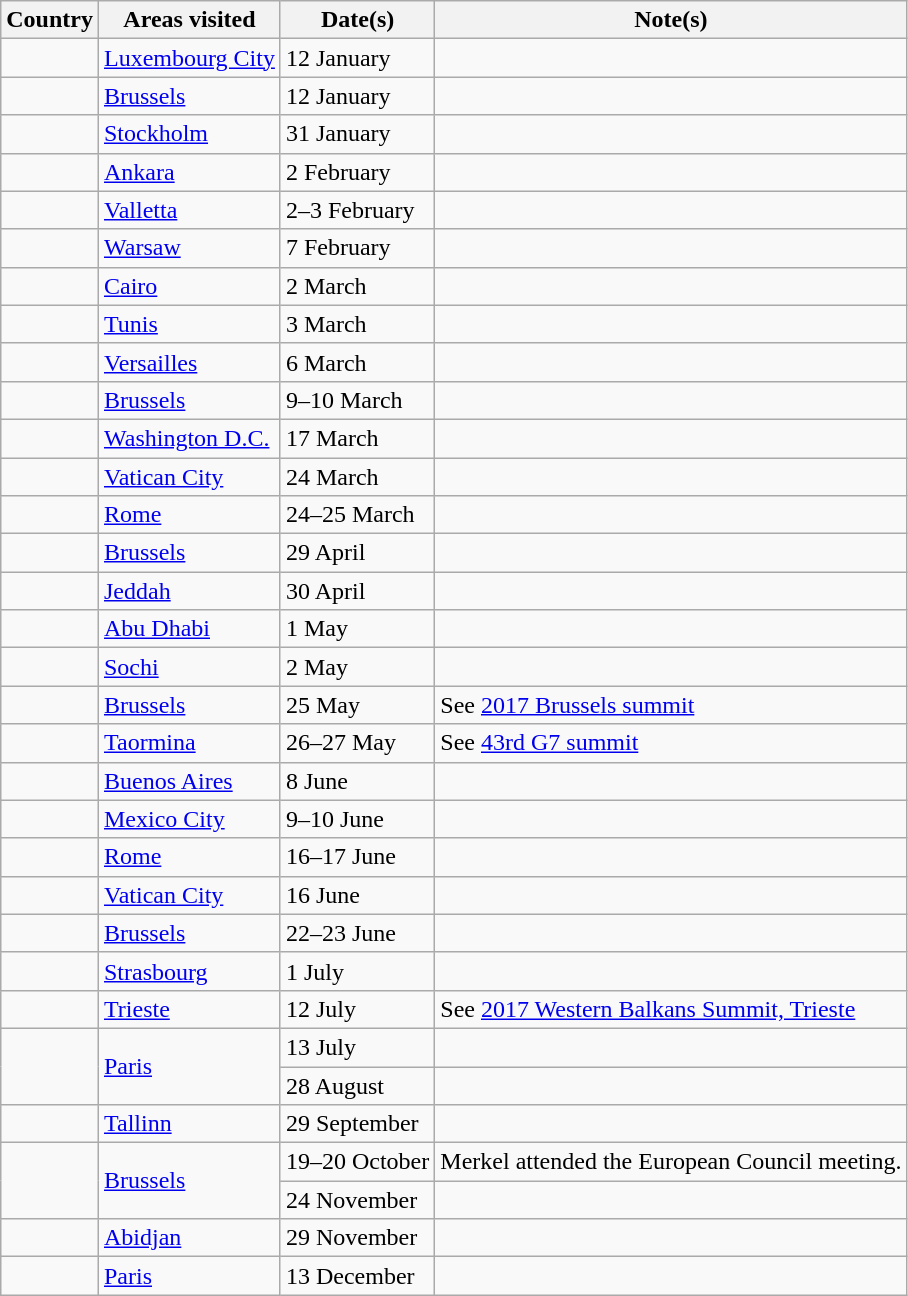<table class="wikitable">
<tr>
<th scope=col>Country</th>
<th scope=col>Areas visited</th>
<th scope=col>Date(s)</th>
<th scope=col>Note(s)</th>
</tr>
<tr>
<td></td>
<td><a href='#'>Luxembourg City</a></td>
<td>12 January</td>
<td></td>
</tr>
<tr>
<td></td>
<td><a href='#'>Brussels</a></td>
<td>12 January</td>
<td></td>
</tr>
<tr>
<td></td>
<td><a href='#'>Stockholm</a></td>
<td>31 January</td>
<td></td>
</tr>
<tr>
<td></td>
<td><a href='#'>Ankara</a></td>
<td>2 February</td>
<td></td>
</tr>
<tr>
<td></td>
<td><a href='#'>Valletta</a></td>
<td>2–3 February</td>
<td></td>
</tr>
<tr>
<td></td>
<td><a href='#'>Warsaw</a></td>
<td>7 February</td>
<td></td>
</tr>
<tr>
<td></td>
<td><a href='#'>Cairo</a></td>
<td>2 March</td>
<td></td>
</tr>
<tr>
<td></td>
<td><a href='#'>Tunis</a></td>
<td>3 March</td>
<td></td>
</tr>
<tr>
<td></td>
<td><a href='#'>Versailles</a></td>
<td>6 March</td>
<td></td>
</tr>
<tr>
<td></td>
<td><a href='#'>Brussels</a></td>
<td>9–10 March</td>
<td></td>
</tr>
<tr>
<td></td>
<td><a href='#'>Washington D.C.</a></td>
<td>17 March</td>
<td></td>
</tr>
<tr>
<td></td>
<td><a href='#'>Vatican City</a></td>
<td>24 March</td>
<td></td>
</tr>
<tr>
<td></td>
<td><a href='#'>Rome</a></td>
<td>24–25 March</td>
<td></td>
</tr>
<tr>
<td></td>
<td><a href='#'>Brussels</a></td>
<td>29 April</td>
<td></td>
</tr>
<tr>
<td></td>
<td><a href='#'>Jeddah</a></td>
<td>30 April</td>
<td></td>
</tr>
<tr>
<td></td>
<td><a href='#'>Abu Dhabi</a></td>
<td>1 May</td>
<td></td>
</tr>
<tr>
<td></td>
<td><a href='#'>Sochi</a></td>
<td>2 May</td>
<td></td>
</tr>
<tr>
<td></td>
<td><a href='#'>Brussels</a></td>
<td>25 May</td>
<td>See <a href='#'>2017 Brussels summit</a></td>
</tr>
<tr>
<td></td>
<td><a href='#'>Taormina</a></td>
<td>26–27 May</td>
<td>See <a href='#'>43rd G7 summit</a></td>
</tr>
<tr>
<td></td>
<td><a href='#'>Buenos Aires</a></td>
<td>8 June</td>
<td></td>
</tr>
<tr>
<td></td>
<td><a href='#'>Mexico City</a></td>
<td>9–10 June</td>
<td></td>
</tr>
<tr>
<td></td>
<td><a href='#'>Rome</a></td>
<td>16–17 June</td>
<td></td>
</tr>
<tr>
<td></td>
<td><a href='#'>Vatican City</a></td>
<td>16 June</td>
<td></td>
</tr>
<tr>
<td></td>
<td><a href='#'>Brussels</a></td>
<td>22–23 June</td>
<td></td>
</tr>
<tr>
<td></td>
<td><a href='#'>Strasbourg</a></td>
<td>1 July</td>
<td></td>
</tr>
<tr>
<td></td>
<td><a href='#'>Trieste</a></td>
<td>12 July</td>
<td>See <a href='#'>2017 Western Balkans Summit, Trieste</a></td>
</tr>
<tr>
<td rowspan="2"></td>
<td rowspan="2"><a href='#'>Paris</a></td>
<td>13 July</td>
<td></td>
</tr>
<tr>
<td>28 August</td>
<td></td>
</tr>
<tr>
<td></td>
<td><a href='#'>Tallinn</a></td>
<td>29 September</td>
<td></td>
</tr>
<tr>
<td rowspan="2"></td>
<td rowspan="2"><a href='#'>Brussels</a></td>
<td>19–20 October</td>
<td>Merkel attended the European Council meeting.</td>
</tr>
<tr>
<td>24 November</td>
<td></td>
</tr>
<tr>
<td></td>
<td><a href='#'>Abidjan</a></td>
<td>29 November</td>
<td></td>
</tr>
<tr>
<td></td>
<td><a href='#'>Paris</a></td>
<td>13 December</td>
<td></td>
</tr>
</table>
